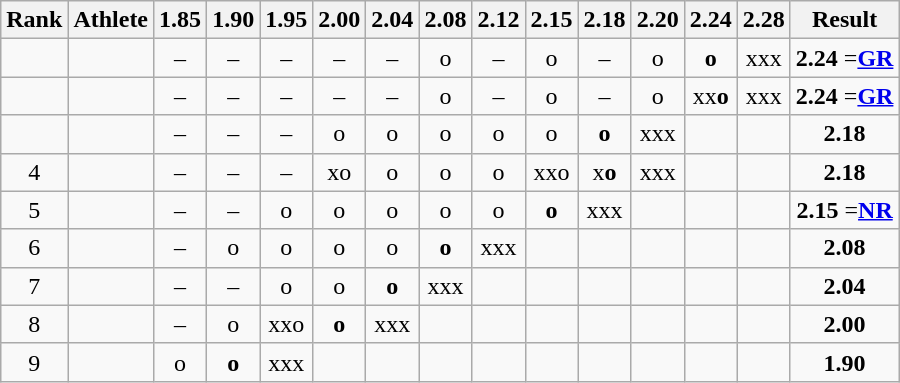<table class="wikitable sortable" style="text-align:center">
<tr>
<th>Rank</th>
<th>Athlete</th>
<th>1.85</th>
<th>1.90</th>
<th>1.95</th>
<th>2.00</th>
<th>2.04</th>
<th>2.08</th>
<th>2.12</th>
<th>2.15</th>
<th>2.18</th>
<th>2.20</th>
<th>2.24</th>
<th>2.28</th>
<th>Result</th>
</tr>
<tr>
<td></td>
<td align=left></td>
<td>–</td>
<td>–</td>
<td>–</td>
<td>–</td>
<td>–</td>
<td>o</td>
<td>–</td>
<td>o</td>
<td>–</td>
<td>o</td>
<td><strong>o</strong></td>
<td>xxx</td>
<td><strong>2.24</strong> =<strong><a href='#'>GR</a></strong></td>
</tr>
<tr>
<td></td>
<td align=left></td>
<td>–</td>
<td>–</td>
<td>–</td>
<td>–</td>
<td>–</td>
<td>o</td>
<td>–</td>
<td>o</td>
<td>–</td>
<td>o</td>
<td>xx<strong>o</strong></td>
<td>xxx</td>
<td><strong>2.24</strong> =<strong><a href='#'>GR</a></strong></td>
</tr>
<tr>
<td></td>
<td align=left></td>
<td>–</td>
<td>–</td>
<td>–</td>
<td>o</td>
<td>o</td>
<td>o</td>
<td>o</td>
<td>o</td>
<td><strong>o</strong></td>
<td>xxx</td>
<td></td>
<td></td>
<td><strong>2.18</strong></td>
</tr>
<tr>
<td>4</td>
<td align=left></td>
<td>–</td>
<td>–</td>
<td>–</td>
<td>xo</td>
<td>o</td>
<td>o</td>
<td>o</td>
<td>xxo</td>
<td>x<strong>o</strong></td>
<td>xxx</td>
<td></td>
<td></td>
<td><strong>2.18</strong></td>
</tr>
<tr>
<td>5</td>
<td align=left></td>
<td>–</td>
<td>–</td>
<td>o</td>
<td>o</td>
<td>o</td>
<td>o</td>
<td>o</td>
<td><strong>o</strong></td>
<td>xxx</td>
<td></td>
<td></td>
<td></td>
<td><strong>2.15</strong> =<strong><a href='#'>NR</a></strong></td>
</tr>
<tr>
<td>6</td>
<td align=left></td>
<td>–</td>
<td>o</td>
<td>o</td>
<td>o</td>
<td>o</td>
<td><strong>o</strong></td>
<td>xxx</td>
<td></td>
<td></td>
<td></td>
<td></td>
<td></td>
<td><strong>2.08</strong></td>
</tr>
<tr>
<td>7</td>
<td align=left></td>
<td>–</td>
<td>–</td>
<td>o</td>
<td>o</td>
<td><strong>o</strong></td>
<td>xxx</td>
<td></td>
<td></td>
<td></td>
<td></td>
<td></td>
<td></td>
<td><strong>2.04</strong></td>
</tr>
<tr>
<td>8</td>
<td align=left></td>
<td>–</td>
<td>o</td>
<td>xxo</td>
<td><strong>o</strong></td>
<td>xxx</td>
<td></td>
<td></td>
<td></td>
<td></td>
<td></td>
<td></td>
<td></td>
<td><strong>2.00</strong></td>
</tr>
<tr>
<td>9</td>
<td align=left></td>
<td>o</td>
<td><strong>o</strong></td>
<td>xxx</td>
<td></td>
<td></td>
<td></td>
<td></td>
<td></td>
<td></td>
<td></td>
<td></td>
<td></td>
<td><strong>1.90</strong></td>
</tr>
</table>
